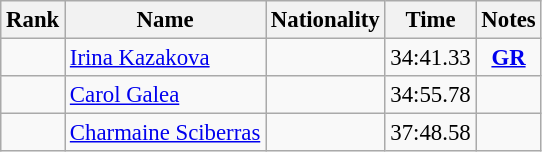<table class="wikitable sortable" style="text-align:center; font-size:95%">
<tr>
<th>Rank</th>
<th>Name</th>
<th>Nationality</th>
<th>Time</th>
<th>Notes</th>
</tr>
<tr>
<td></td>
<td align=left><a href='#'>Irina Kazakova</a></td>
<td align=left></td>
<td>34:41.33</td>
<td><strong><a href='#'>GR</a></strong></td>
</tr>
<tr>
<td></td>
<td align=left><a href='#'>Carol Galea</a></td>
<td align=left></td>
<td>34:55.78</td>
<td></td>
</tr>
<tr>
<td></td>
<td align=left><a href='#'>Charmaine Sciberras</a></td>
<td align=left></td>
<td>37:48.58</td>
<td></td>
</tr>
</table>
